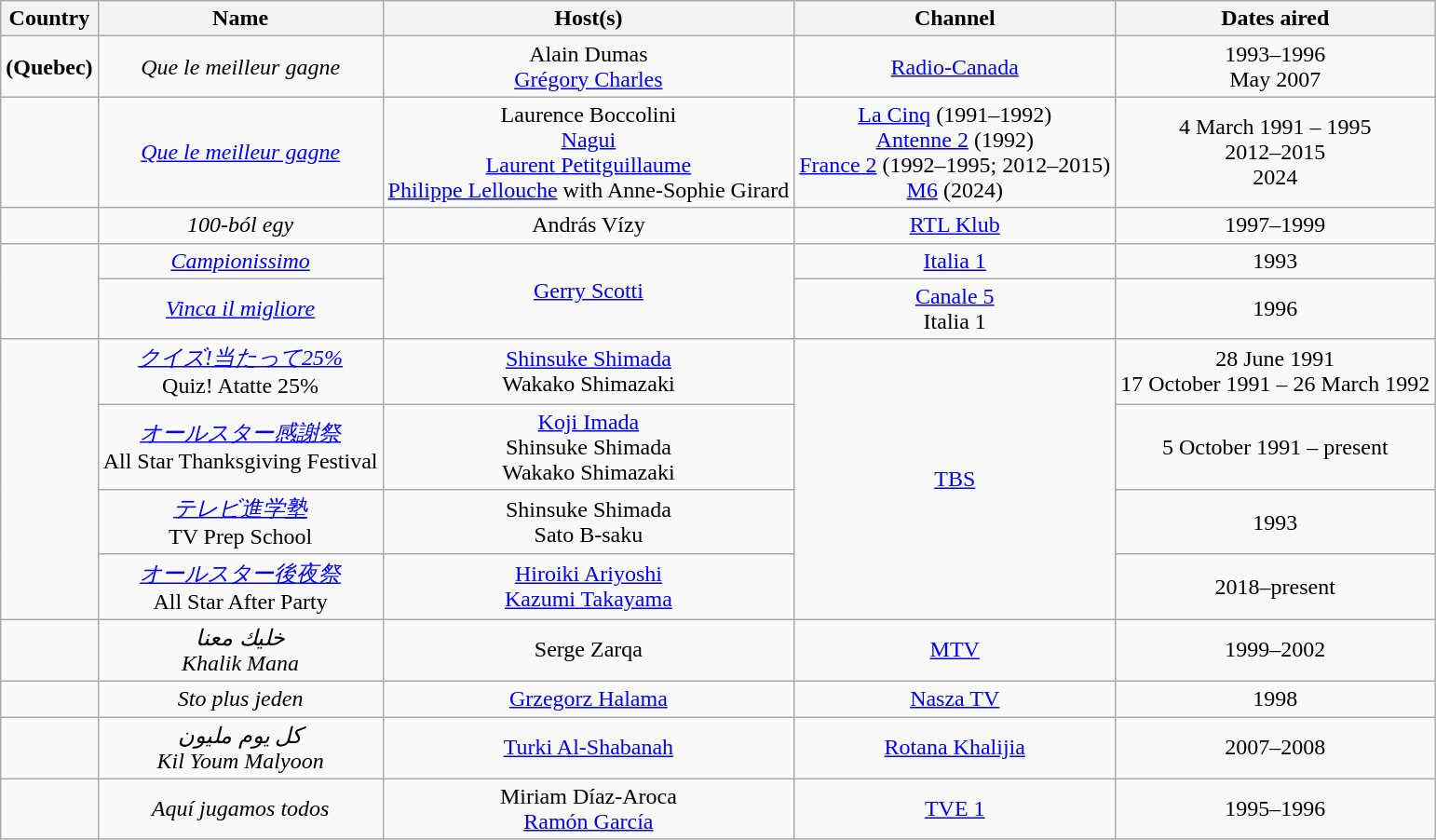<table class="wikitable" style="text-align:center">
<tr>
<th>Country</th>
<th>Name</th>
<th>Host(s)</th>
<th>Channel</th>
<th>Dates aired</th>
</tr>
<tr>
<td><strong> (Quebec)</strong></td>
<td><em>Que le meilleur gagne</em></td>
<td>Alain Dumas<br><a href='#'>Grégory Charles</a></td>
<td><a href='#'>Radio-Canada</a></td>
<td>1993–1996<br>May 2007</td>
</tr>
<tr>
<td><strong></strong></td>
<td><em><a href='#'>Que le meilleur gagne</a></em></td>
<td>Laurence Boccolini<br><a href='#'>Nagui</a><br><a href='#'>Laurent Petitguillaume</a><br><a href='#'>Philippe Lellouche</a> with Anne-Sophie Girard</td>
<td><a href='#'>La Cinq</a> (1991–1992)<br><a href='#'>Antenne 2</a> (1992)<br><a href='#'>France 2</a> (1992–1995; 2012–2015)<br><a href='#'>M6</a> (2024)</td>
<td>4 March 1991 – 1995<br>2012–2015<br>2024</td>
</tr>
<tr>
<td><strong></strong></td>
<td><em>100-ból egy</em></td>
<td>András Vízy</td>
<td><a href='#'>RTL Klub</a></td>
<td>1997–1999</td>
</tr>
<tr>
<td rowspan="2"><strong></strong></td>
<td><em><a href='#'>Campionissimo</a></em></td>
<td rowspan=2><a href='#'>Gerry Scotti</a></td>
<td><a href='#'>Italia 1</a></td>
<td>1993</td>
</tr>
<tr>
<td><em><a href='#'>Vinca il migliore</a></em></td>
<td><a href='#'>Canale 5</a><br>Italia 1</td>
<td>1996</td>
</tr>
<tr>
<td rowspan="4"><strong></strong></td>
<td><em><a href='#'>クイズ!当たって25%</a></em><br>Quiz! Atatte 25%</td>
<td><a href='#'>Shinsuke Shimada</a><br>Wakako Shimazaki</td>
<td rowspan="4"><a href='#'>TBS</a></td>
<td>28 June 1991<br>17 October 1991 – 26 March 1992</td>
</tr>
<tr>
<td><em><a href='#'>オールスター感謝祭</a></em><br>All Star Thanksgiving Festival</td>
<td><a href='#'>Koji Imada</a><br>Shinsuke Shimada<br>Wakako Shimazaki</td>
<td>5 October 1991 – present</td>
</tr>
<tr>
<td><em><a href='#'>テレビ進学塾</a></em><br>TV Prep School</td>
<td>Shinsuke Shimada<br>Sato B-saku</td>
<td>1993</td>
</tr>
<tr>
<td><em><a href='#'>オールスター後夜祭</a></em><br>All Star After Party</td>
<td><a href='#'>Hiroiki Ariyoshi</a><br><a href='#'>Kazumi Takayama</a></td>
<td>2018–present</td>
</tr>
<tr>
<td><strong></strong></td>
<td><em>خليك معنا</em><br><em>Khalik Mana</em></td>
<td>Serge Zarqa</td>
<td><a href='#'>MTV</a></td>
<td>1999–2002</td>
</tr>
<tr>
<td><strong></strong></td>
<td><em>Sto plus jeden</em></td>
<td><a href='#'>Grzegorz Halama</a></td>
<td><a href='#'>Nasza TV</a></td>
<td>1998</td>
</tr>
<tr>
<td><strong></strong></td>
<td><em>كل يوم مليون</em><br><em>Kil Youm Malyoon</em></td>
<td><a href='#'>Turki Al-Shabanah</a></td>
<td><a href='#'>Rotana Khalijia</a></td>
<td>2007–2008</td>
</tr>
<tr>
<td><strong></strong></td>
<td><em>Aquí jugamos todos</em></td>
<td>Miriam Díaz-Aroca<br><a href='#'>Ramón García</a></td>
<td><a href='#'>TVE 1</a></td>
<td>1995–1996</td>
</tr>
</table>
